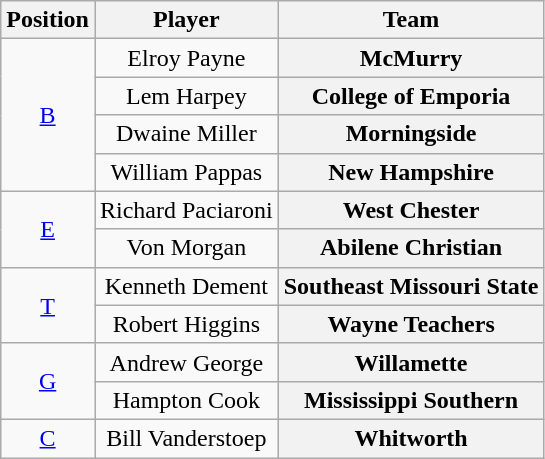<table class="wikitable">
<tr>
<th>Position</th>
<th>Player</th>
<th>Team</th>
</tr>
<tr style="text-align:center;">
<td rowspan="4"><a href='#'>B</a></td>
<td>Elroy Payne</td>
<th Style = >McMurry</th>
</tr>
<tr style="text-align:center;">
<td>Lem Harpey</td>
<th Style = >College of Emporia</th>
</tr>
<tr style="text-align:center;">
<td>Dwaine Miller</td>
<th Style = >Morningside</th>
</tr>
<tr style="text-align:center;">
<td>William Pappas</td>
<th Style = >New Hampshire</th>
</tr>
<tr style="text-align:center;">
<td rowspan="2"><a href='#'>E</a></td>
<td>Richard Paciaroni</td>
<th Style = >West Chester</th>
</tr>
<tr style="text-align:center;">
<td>Von Morgan</td>
<th Style = >Abilene Christian</th>
</tr>
<tr style="text-align:center;">
<td rowspan="2"><a href='#'>T</a></td>
<td>Kenneth Dement</td>
<th Style = >Southeast Missouri State</th>
</tr>
<tr style="text-align:center;">
<td>Robert Higgins</td>
<th Style = >Wayne Teachers</th>
</tr>
<tr style="text-align:center;">
<td rowspan="2"><a href='#'>G</a></td>
<td>Andrew George</td>
<th Style = >Willamette</th>
</tr>
<tr style="text-align:center;">
<td>Hampton Cook</td>
<th Style = >Mississippi Southern</th>
</tr>
<tr style="text-align:center;">
<td><a href='#'>C</a></td>
<td>Bill Vanderstoep</td>
<th Style = >Whitworth</th>
</tr>
</table>
